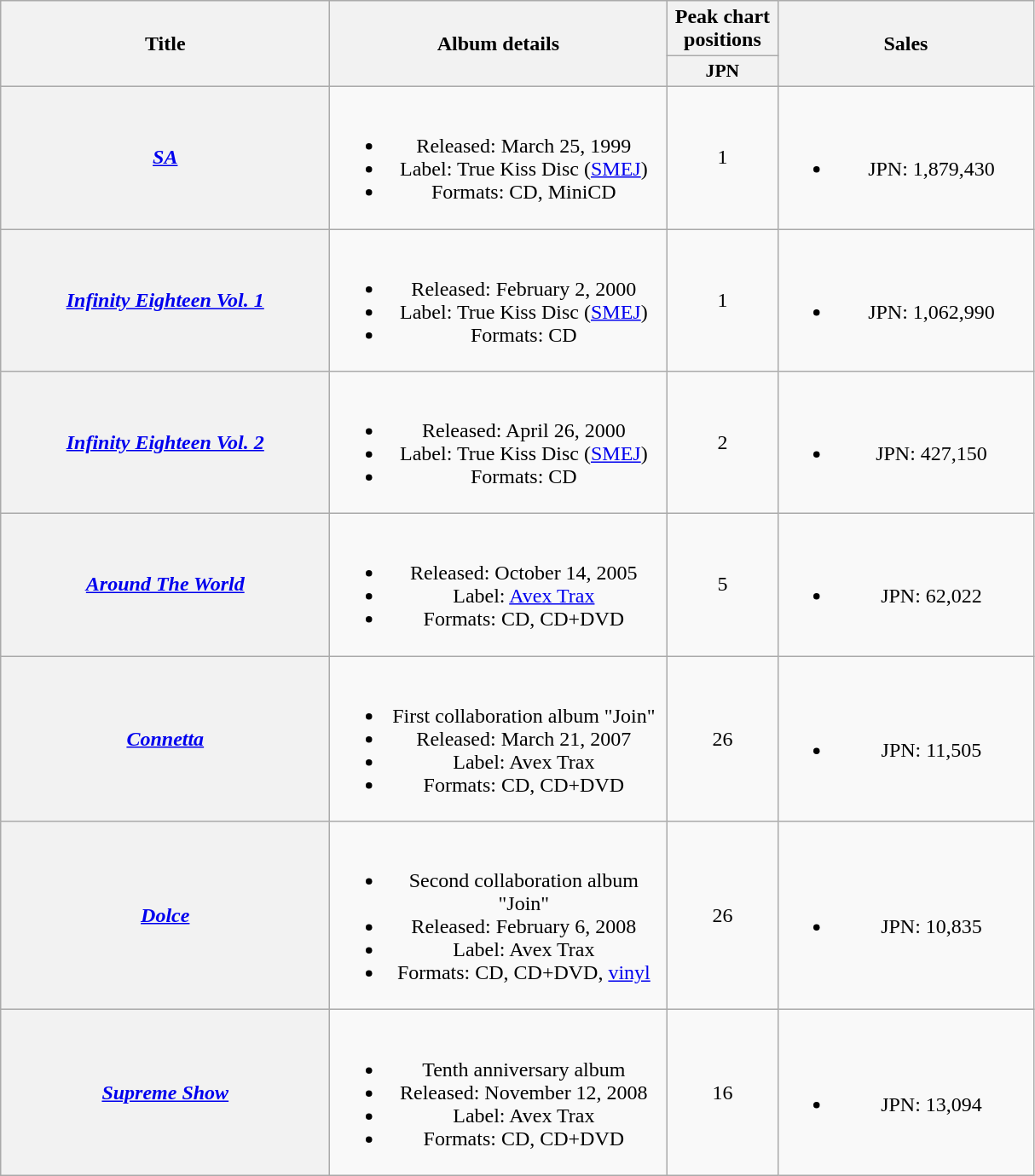<table class="wikitable plainrowheaders" style="text-align:center;">
<tr>
<th scope="col" style="width:250px;" rowspan="2">Title</th>
<th scope="col" rowspan="2" style="width:16em;">Album details</th>
<th style="width:80px;">Peak chart positions</th>
<th scope="col" rowspan="2" style="width:12em;">Sales</th>
</tr>
<tr>
<th scope="col" style="width:3em;font-size:90%;">JPN<br></th>
</tr>
<tr>
<th scope="row"><em><a href='#'>SA</a></em></th>
<td><br><ul><li>Released: March 25, 1999</li><li>Label: True Kiss Disc (<a href='#'>SMEJ</a>)</li><li>Formats: CD, MiniCD</li></ul></td>
<td>1</td>
<td><br><ul><li>JPN: 1,879,430</li></ul></td>
</tr>
<tr>
<th scope="row"><em><a href='#'>Infinity Eighteen Vol. 1</a></em></th>
<td><br><ul><li>Released: February 2, 2000</li><li>Label: True Kiss Disc (<a href='#'>SMEJ</a>)</li><li>Formats: CD</li></ul></td>
<td>1</td>
<td><br><ul><li>JPN: 1,062,990</li></ul></td>
</tr>
<tr>
<th scope="row"><em><a href='#'>Infinity Eighteen Vol. 2</a></em></th>
<td><br><ul><li>Released: April 26, 2000</li><li>Label: True Kiss Disc (<a href='#'>SMEJ</a>)</li><li>Formats: CD</li></ul></td>
<td>2</td>
<td><br><ul><li>JPN: 427,150</li></ul></td>
</tr>
<tr>
<th scope="row"><em><a href='#'>Around The World</a></em></th>
<td><br><ul><li>Released: October 14, 2005</li><li>Label: <a href='#'>Avex Trax</a></li><li>Formats: CD, CD+DVD</li></ul></td>
<td>5</td>
<td><br><ul><li>JPN: 62,022</li></ul></td>
</tr>
<tr>
<th scope="row"><em><a href='#'>Connetta</a></em></th>
<td><br><ul><li>First collaboration album "Join"</li><li>Released: March 21, 2007</li><li>Label: Avex Trax</li><li>Formats: CD, CD+DVD</li></ul></td>
<td>26</td>
<td><br><ul><li>JPN: 11,505</li></ul></td>
</tr>
<tr>
<th scope="row"><em><a href='#'>Dolce</a></em></th>
<td><br><ul><li>Second collaboration album "Join"</li><li>Released: February 6, 2008</li><li>Label: Avex Trax</li><li>Formats: CD, CD+DVD, <a href='#'>vinyl</a></li></ul></td>
<td>26</td>
<td><br><ul><li>JPN: 10,835</li></ul></td>
</tr>
<tr>
<th scope="row"><em><a href='#'>Supreme Show</a></em></th>
<td><br><ul><li>Tenth anniversary album</li><li>Released: November 12, 2008</li><li>Label: Avex Trax</li><li>Formats: CD, CD+DVD</li></ul></td>
<td>16</td>
<td><br><ul><li>JPN: 13,094</li></ul></td>
</tr>
</table>
